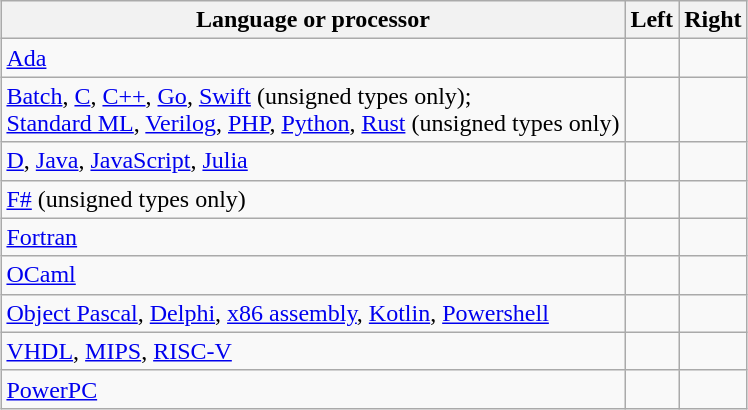<table class="wikitable" style="margin-left: auto; margin-right: auto; border: none;">
<tr>
<th>Language or processor</th>
<th>Left</th>
<th>Right</th>
</tr>
<tr>
<td><a href='#'>Ada</a></td>
<td></td>
<td></td>
</tr>
<tr>
<td><a href='#'>Batch</a>, <a href='#'>C</a>, <a href='#'>C++</a>, <a href='#'>Go</a>, <a href='#'>Swift</a> (unsigned types only);<br> <a href='#'>Standard ML</a>, <a href='#'>Verilog</a>, <a href='#'>PHP</a>, <a href='#'>Python</a>, <a href='#'>Rust</a> (unsigned types only)</td>
<td></td>
<td></td>
</tr>
<tr>
<td><a href='#'>D</a>, <a href='#'>Java</a>, <a href='#'>JavaScript</a>, <a href='#'>Julia</a></td>
<td></td>
<td></td>
</tr>
<tr>
<td><a href='#'>F#</a> (unsigned types only)</td>
<td></td>
<td></td>
</tr>
<tr>
<td><a href='#'>Fortran</a></td>
<td></td>
<td></td>
</tr>
<tr>
<td><a href='#'>OCaml</a></td>
<td></td>
<td></td>
</tr>
<tr>
<td><a href='#'>Object Pascal</a>, <a href='#'>Delphi</a>, <a href='#'>x86 assembly</a>, <a href='#'>Kotlin</a>, <a href='#'>Powershell</a></td>
<td></td>
<td></td>
</tr>
<tr>
<td><a href='#'>VHDL</a>, <a href='#'>MIPS</a>, <a href='#'>RISC-V</a></td>
<td></td>
<td></td>
</tr>
<tr>
<td><a href='#'>PowerPC</a></td>
<td></td>
<td></td>
</tr>
</table>
